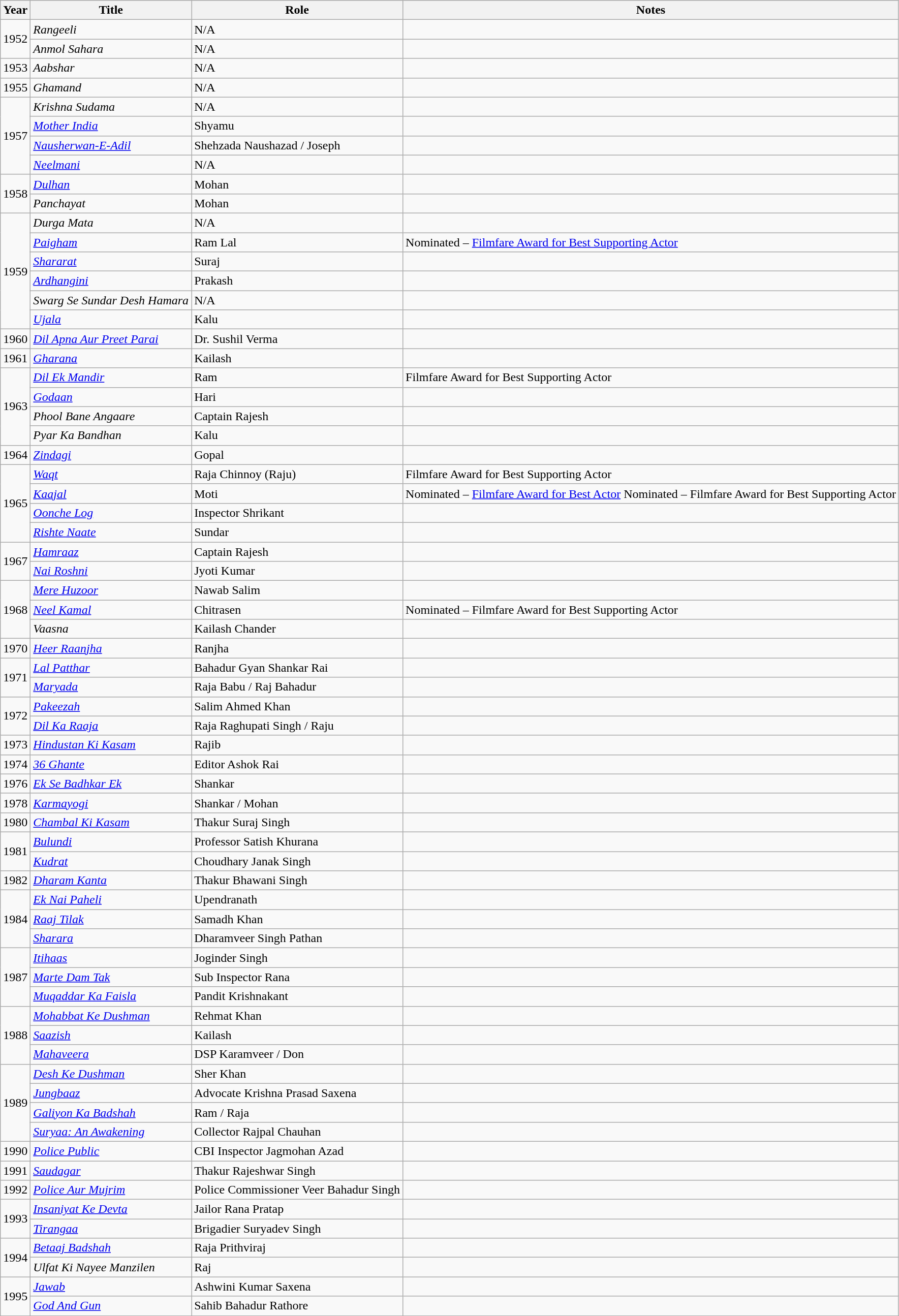<table class="wikitable">
<tr>
<th>Year</th>
<th>Title</th>
<th>Role</th>
<th>Notes</th>
</tr>
<tr>
<td rowspan="2">1952</td>
<td><em>Rangeeli</em></td>
<td>N/A</td>
<td></td>
</tr>
<tr>
<td><em>Anmol Sahara</em></td>
<td>N/A</td>
<td></td>
</tr>
<tr>
<td>1953</td>
<td><em>Aabshar</em></td>
<td>N/A</td>
<td></td>
</tr>
<tr>
<td>1955</td>
<td><em>Ghamand</em></td>
<td>N/A</td>
<td></td>
</tr>
<tr>
<td rowspan="4">1957</td>
<td><em>Krishna Sudama</em></td>
<td>N/A</td>
<td></td>
</tr>
<tr>
<td><em><a href='#'>Mother India</a></em></td>
<td>Shyamu</td>
<td></td>
</tr>
<tr>
<td><em><a href='#'>Nausherwan-E-Adil</a></em></td>
<td>Shehzada Naushazad / Joseph</td>
<td></td>
</tr>
<tr>
<td><em><a href='#'>Neelmani</a></em></td>
<td>N/A</td>
<td></td>
</tr>
<tr>
<td rowspan="2">1958</td>
<td><em><a href='#'>Dulhan</a></em></td>
<td>Mohan</td>
<td></td>
</tr>
<tr>
<td><em>Panchayat</em></td>
<td>Mohan</td>
<td></td>
</tr>
<tr>
<td rowspan="6">1959</td>
<td><em>Durga Mata</em></td>
<td>N/A</td>
<td></td>
</tr>
<tr>
<td><em><a href='#'>Paigham</a></em></td>
<td>Ram Lal</td>
<td>Nominated – <a href='#'>Filmfare Award for Best Supporting Actor</a></td>
</tr>
<tr>
<td><em><a href='#'>Shararat</a></em></td>
<td>Suraj</td>
<td></td>
</tr>
<tr>
<td><em><a href='#'>Ardhangini</a></em></td>
<td>Prakash</td>
<td></td>
</tr>
<tr>
<td><em>Swarg Se Sundar Desh Hamara</em></td>
<td>N/A</td>
<td></td>
</tr>
<tr>
<td><em><a href='#'>Ujala</a></em></td>
<td>Kalu</td>
<td></td>
</tr>
<tr>
<td>1960</td>
<td><em><a href='#'>Dil Apna Aur Preet Parai</a></em></td>
<td>Dr. Sushil Verma</td>
<td></td>
</tr>
<tr>
<td>1961</td>
<td><em><a href='#'>Gharana</a></em></td>
<td>Kailash</td>
<td></td>
</tr>
<tr>
<td rowspan="4">1963</td>
<td><em><a href='#'>Dil Ek Mandir</a></em></td>
<td>Ram</td>
<td>Filmfare Award for Best Supporting Actor</td>
</tr>
<tr>
<td><em><a href='#'>Godaan</a></em></td>
<td>Hari</td>
<td></td>
</tr>
<tr>
<td><em>Phool Bane Angaare</em></td>
<td>Captain Rajesh</td>
<td></td>
</tr>
<tr>
<td><em>Pyar Ka Bandhan</em></td>
<td>Kalu</td>
<td></td>
</tr>
<tr>
<td>1964</td>
<td><em><a href='#'>Zindagi</a></em></td>
<td>Gopal</td>
<td></td>
</tr>
<tr>
<td rowspan="4">1965</td>
<td><em><a href='#'>Waqt</a></em></td>
<td>Raja Chinnoy (Raju)</td>
<td>Filmfare Award for Best Supporting Actor</td>
</tr>
<tr>
<td><em><a href='#'>Kaajal</a></em></td>
<td>Moti</td>
<td>Nominated – <a href='#'>Filmfare Award for Best Actor</a> Nominated – Filmfare Award for Best Supporting Actor</td>
</tr>
<tr>
<td><em><a href='#'>Oonche Log</a></em></td>
<td>Inspector Shrikant</td>
<td></td>
</tr>
<tr>
<td><em><a href='#'>Rishte Naate</a></em></td>
<td>Sundar</td>
<td></td>
</tr>
<tr>
<td rowspan="2">1967</td>
<td><em><a href='#'>Hamraaz</a></em></td>
<td>Captain Rajesh</td>
<td></td>
</tr>
<tr>
<td><em><a href='#'>Nai Roshni</a></em></td>
<td>Jyoti Kumar</td>
<td></td>
</tr>
<tr>
<td rowspan="3">1968</td>
<td><em><a href='#'>Mere Huzoor</a></em></td>
<td>Nawab Salim</td>
<td></td>
</tr>
<tr>
<td><em><a href='#'>Neel Kamal</a></em></td>
<td>Chitrasen</td>
<td>Nominated – Filmfare Award for Best Supporting Actor</td>
</tr>
<tr>
<td><em>Vaasna</em></td>
<td>Kailash Chander</td>
<td></td>
</tr>
<tr>
<td>1970</td>
<td><em><a href='#'>Heer Raanjha</a></em></td>
<td>Ranjha</td>
<td></td>
</tr>
<tr>
<td rowspan="2">1971</td>
<td><em><a href='#'>Lal Patthar</a></em></td>
<td>Bahadur Gyan Shankar Rai</td>
<td></td>
</tr>
<tr>
<td><em><a href='#'>Maryada</a></em></td>
<td>Raja Babu / Raj Bahadur</td>
<td></td>
</tr>
<tr>
<td rowspan="2">1972</td>
<td><em><a href='#'>Pakeezah</a></em></td>
<td>Salim Ahmed Khan</td>
<td></td>
</tr>
<tr>
<td><em><a href='#'>Dil Ka Raaja</a></em></td>
<td>Raja Raghupati Singh / Raju</td>
<td></td>
</tr>
<tr>
<td>1973</td>
<td><em><a href='#'>Hindustan Ki Kasam</a></em></td>
<td>Rajib</td>
<td></td>
</tr>
<tr>
<td>1974</td>
<td><em><a href='#'>36 Ghante</a></em></td>
<td>Editor Ashok Rai</td>
<td></td>
</tr>
<tr>
<td>1976</td>
<td><em><a href='#'>Ek Se Badhkar Ek</a></em></td>
<td>Shankar</td>
<td></td>
</tr>
<tr>
<td>1978</td>
<td><em><a href='#'>Karmayogi</a></em></td>
<td>Shankar / Mohan</td>
<td></td>
</tr>
<tr>
<td>1980</td>
<td><em><a href='#'>Chambal Ki Kasam</a></em></td>
<td>Thakur Suraj Singh</td>
<td></td>
</tr>
<tr>
<td rowspan="2">1981</td>
<td><em><a href='#'>Bulundi</a></em></td>
<td>Professor Satish Khurana</td>
<td></td>
</tr>
<tr>
<td><em><a href='#'>Kudrat</a></em></td>
<td>Choudhary Janak Singh</td>
<td></td>
</tr>
<tr>
<td>1982</td>
<td><em><a href='#'>Dharam Kanta</a></em></td>
<td>Thakur Bhawani Singh</td>
<td></td>
</tr>
<tr>
<td rowspan="3">1984</td>
<td><em><a href='#'>Ek Nai Paheli</a></em></td>
<td>Upendranath</td>
<td></td>
</tr>
<tr>
<td><em><a href='#'>Raaj Tilak</a></em></td>
<td>Samadh Khan</td>
<td></td>
</tr>
<tr>
<td><em><a href='#'>Sharara</a></em></td>
<td>Dharamveer Singh Pathan</td>
<td></td>
</tr>
<tr>
<td rowspan="3">1987</td>
<td><em><a href='#'>Itihaas</a></em></td>
<td>Joginder Singh</td>
<td></td>
</tr>
<tr>
<td><em><a href='#'>Marte Dam Tak</a></em></td>
<td>Sub Inspector Rana</td>
<td></td>
</tr>
<tr>
<td><em><a href='#'>Muqaddar Ka Faisla</a></em></td>
<td>Pandit Krishnakant</td>
<td></td>
</tr>
<tr>
<td rowspan="3">1988</td>
<td><em><a href='#'>Mohabbat Ke Dushman</a></em></td>
<td>Rehmat Khan</td>
<td></td>
</tr>
<tr>
<td><em><a href='#'>Saazish</a></em></td>
<td>Kailash</td>
<td></td>
</tr>
<tr>
<td><em><a href='#'>Mahaveera</a></em></td>
<td>DSP Karamveer / Don</td>
<td></td>
</tr>
<tr>
<td rowspan="4">1989</td>
<td><em><a href='#'>Desh Ke Dushman</a></em></td>
<td>Sher Khan</td>
<td></td>
</tr>
<tr>
<td><em><a href='#'>Jungbaaz</a></em></td>
<td>Advocate Krishna Prasad Saxena</td>
<td></td>
</tr>
<tr>
<td><em><a href='#'>Galiyon Ka Badshah</a></em></td>
<td>Ram / Raja</td>
<td></td>
</tr>
<tr>
<td><em><a href='#'>Suryaa: An Awakening</a></em></td>
<td>Collector Rajpal Chauhan</td>
<td></td>
</tr>
<tr>
<td>1990</td>
<td><em><a href='#'>Police Public</a></em></td>
<td>CBI Inspector Jagmohan Azad</td>
<td></td>
</tr>
<tr>
<td>1991</td>
<td><em><a href='#'>Saudagar</a></em></td>
<td>Thakur Rajeshwar Singh</td>
<td></td>
</tr>
<tr>
<td>1992</td>
<td><em><a href='#'>Police Aur Mujrim</a></em></td>
<td>Police Commissioner Veer Bahadur Singh</td>
<td></td>
</tr>
<tr>
<td rowspan="2">1993</td>
<td><em><a href='#'>Insaniyat Ke Devta</a></em></td>
<td>Jailor Rana Pratap</td>
<td></td>
</tr>
<tr>
<td><em><a href='#'>Tirangaa</a></em></td>
<td>Brigadier Suryadev Singh</td>
<td></td>
</tr>
<tr>
<td rowspan="2">1994</td>
<td><em><a href='#'>Betaaj Badshah</a></em></td>
<td>Raja Prithviraj</td>
<td></td>
</tr>
<tr>
<td><em>Ulfat Ki Nayee Manzilen</em></td>
<td>Raj</td>
<td></td>
</tr>
<tr>
<td rowspan="2">1995</td>
<td><em><a href='#'>Jawab</a></em></td>
<td>Ashwini Kumar Saxena</td>
<td></td>
</tr>
<tr>
<td><em><a href='#'>God And Gun</a></em></td>
<td>Sahib Bahadur Rathore</td>
<td></td>
</tr>
<tr>
</tr>
</table>
